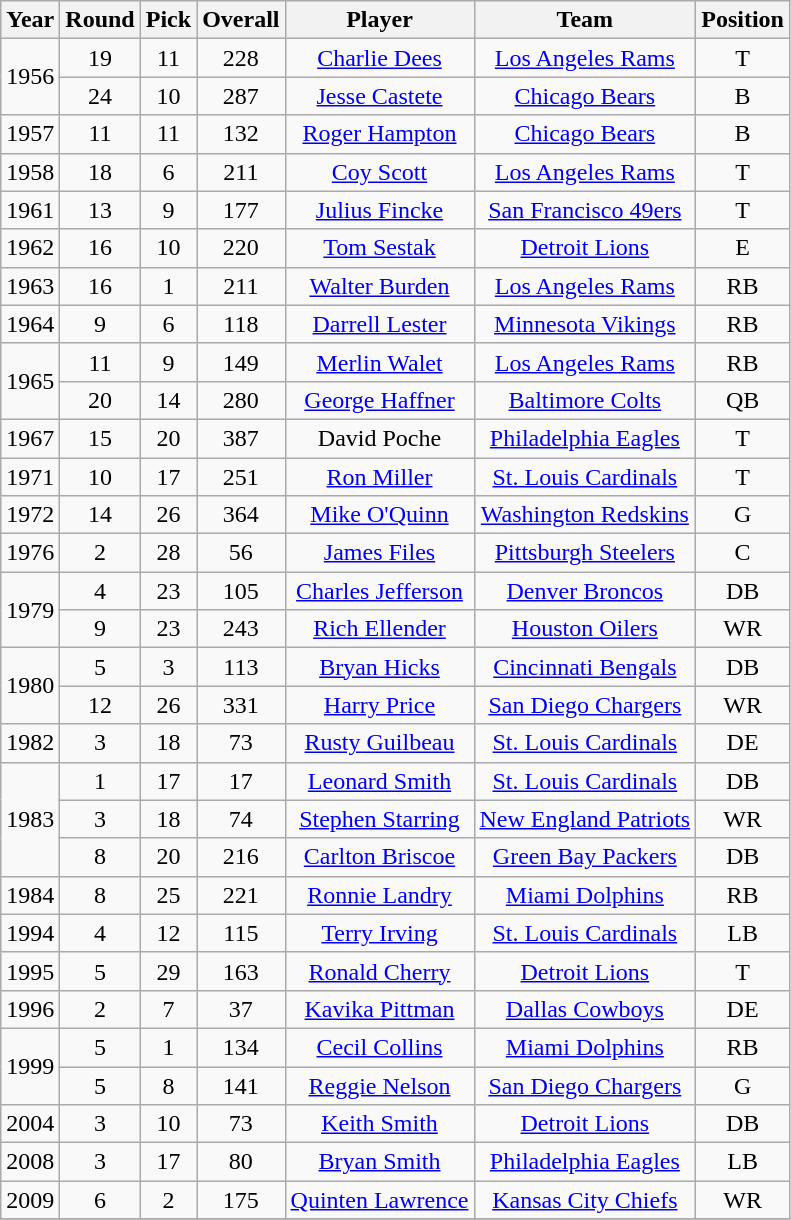<table class="wikitable sortable" style="text-align: center;">
<tr>
<th>Year</th>
<th>Round</th>
<th>Pick</th>
<th>Overall</th>
<th>Player</th>
<th>Team</th>
<th>Position</th>
</tr>
<tr>
<td rowspan="2">1956</td>
<td>19</td>
<td>11</td>
<td>228</td>
<td><a href='#'>Charlie Dees</a></td>
<td><a href='#'>Los Angeles Rams</a></td>
<td>T</td>
</tr>
<tr>
<td>24</td>
<td>10</td>
<td>287</td>
<td><a href='#'>Jesse Castete</a></td>
<td><a href='#'>Chicago Bears</a></td>
<td>B</td>
</tr>
<tr>
<td>1957</td>
<td>11</td>
<td>11</td>
<td>132</td>
<td><a href='#'>Roger Hampton</a></td>
<td><a href='#'>Chicago Bears</a></td>
<td>B</td>
</tr>
<tr>
<td>1958</td>
<td>18</td>
<td>6</td>
<td>211</td>
<td><a href='#'>Coy Scott</a></td>
<td><a href='#'>Los Angeles Rams</a></td>
<td>T</td>
</tr>
<tr>
<td>1961</td>
<td>13</td>
<td>9</td>
<td>177</td>
<td><a href='#'>Julius Fincke</a></td>
<td><a href='#'>San Francisco 49ers</a></td>
<td>T</td>
</tr>
<tr>
<td>1962</td>
<td>16</td>
<td>10</td>
<td>220</td>
<td><a href='#'>Tom Sestak</a></td>
<td><a href='#'>Detroit Lions</a></td>
<td>E</td>
</tr>
<tr>
<td>1963</td>
<td>16</td>
<td>1</td>
<td>211</td>
<td><a href='#'>Walter Burden</a></td>
<td><a href='#'>Los Angeles Rams</a></td>
<td>RB</td>
</tr>
<tr>
<td>1964</td>
<td>9</td>
<td>6</td>
<td>118</td>
<td><a href='#'>Darrell Lester</a></td>
<td><a href='#'>Minnesota Vikings</a></td>
<td>RB</td>
</tr>
<tr>
<td rowspan="2">1965</td>
<td>11</td>
<td>9</td>
<td>149</td>
<td><a href='#'>Merlin Walet</a></td>
<td><a href='#'>Los Angeles Rams</a></td>
<td>RB</td>
</tr>
<tr>
<td>20</td>
<td>14</td>
<td>280</td>
<td><a href='#'>George Haffner</a></td>
<td><a href='#'>Baltimore Colts</a></td>
<td>QB</td>
</tr>
<tr>
<td>1967</td>
<td>15</td>
<td>20</td>
<td>387</td>
<td>David Poche</td>
<td><a href='#'>Philadelphia Eagles</a></td>
<td>T</td>
</tr>
<tr>
<td>1971</td>
<td>10</td>
<td>17</td>
<td>251</td>
<td><a href='#'>Ron Miller</a></td>
<td><a href='#'>St. Louis Cardinals</a></td>
<td>T</td>
</tr>
<tr>
<td>1972</td>
<td>14</td>
<td>26</td>
<td>364</td>
<td><a href='#'>Mike O'Quinn</a></td>
<td><a href='#'>Washington Redskins</a></td>
<td>G</td>
</tr>
<tr>
<td>1976</td>
<td>2</td>
<td>28</td>
<td>56</td>
<td><a href='#'>James Files</a></td>
<td><a href='#'>Pittsburgh Steelers</a></td>
<td>C</td>
</tr>
<tr>
<td rowspan="2">1979</td>
<td>4</td>
<td>23</td>
<td>105</td>
<td><a href='#'>Charles Jefferson</a></td>
<td><a href='#'>Denver Broncos</a></td>
<td>DB</td>
</tr>
<tr>
<td>9</td>
<td>23</td>
<td>243</td>
<td><a href='#'>Rich Ellender</a></td>
<td><a href='#'>Houston Oilers</a></td>
<td>WR</td>
</tr>
<tr>
<td rowspan="2">1980</td>
<td>5</td>
<td>3</td>
<td>113</td>
<td><a href='#'>Bryan Hicks</a></td>
<td><a href='#'>Cincinnati Bengals</a></td>
<td>DB</td>
</tr>
<tr>
<td>12</td>
<td>26</td>
<td>331</td>
<td><a href='#'>Harry Price</a></td>
<td><a href='#'>San Diego Chargers</a></td>
<td>WR</td>
</tr>
<tr>
<td>1982</td>
<td>3</td>
<td>18</td>
<td>73</td>
<td><a href='#'>Rusty Guilbeau</a></td>
<td><a href='#'>St. Louis Cardinals</a></td>
<td>DE</td>
</tr>
<tr>
<td rowspan="3">1983</td>
<td>1</td>
<td>17</td>
<td>17</td>
<td><a href='#'>Leonard Smith</a></td>
<td><a href='#'>St. Louis Cardinals</a></td>
<td>DB</td>
</tr>
<tr>
<td>3</td>
<td>18</td>
<td>74</td>
<td><a href='#'>Stephen Starring</a></td>
<td><a href='#'>New England Patriots</a></td>
<td>WR</td>
</tr>
<tr>
<td>8</td>
<td>20</td>
<td>216</td>
<td><a href='#'>Carlton Briscoe</a></td>
<td><a href='#'>Green Bay Packers</a></td>
<td>DB</td>
</tr>
<tr>
<td>1984</td>
<td>8</td>
<td>25</td>
<td>221</td>
<td><a href='#'>Ronnie Landry</a></td>
<td><a href='#'>Miami Dolphins</a></td>
<td>RB</td>
</tr>
<tr>
<td>1994</td>
<td>4</td>
<td>12</td>
<td>115</td>
<td><a href='#'>Terry Irving</a></td>
<td><a href='#'>St. Louis Cardinals</a></td>
<td>LB</td>
</tr>
<tr>
<td>1995</td>
<td>5</td>
<td>29</td>
<td>163</td>
<td><a href='#'>Ronald Cherry</a></td>
<td><a href='#'>Detroit Lions</a></td>
<td>T</td>
</tr>
<tr>
<td>1996</td>
<td>2</td>
<td>7</td>
<td>37</td>
<td><a href='#'>Kavika Pittman</a></td>
<td><a href='#'>Dallas Cowboys</a></td>
<td>DE</td>
</tr>
<tr>
<td rowspan="2">1999</td>
<td>5</td>
<td>1</td>
<td>134</td>
<td><a href='#'>Cecil Collins</a></td>
<td><a href='#'>Miami Dolphins</a></td>
<td>RB</td>
</tr>
<tr>
<td>5</td>
<td>8</td>
<td>141</td>
<td><a href='#'>Reggie Nelson</a></td>
<td><a href='#'>San Diego Chargers</a></td>
<td>G</td>
</tr>
<tr>
<td>2004</td>
<td>3</td>
<td>10</td>
<td>73</td>
<td><a href='#'>Keith Smith</a></td>
<td><a href='#'>Detroit Lions</a></td>
<td>DB</td>
</tr>
<tr>
<td>2008</td>
<td>3</td>
<td>17</td>
<td>80</td>
<td><a href='#'>Bryan Smith</a></td>
<td><a href='#'>Philadelphia Eagles</a></td>
<td>LB</td>
</tr>
<tr>
<td>2009</td>
<td>6</td>
<td>2</td>
<td>175</td>
<td><a href='#'>Quinten Lawrence</a></td>
<td><a href='#'>Kansas City Chiefs</a></td>
<td>WR</td>
</tr>
<tr>
</tr>
</table>
